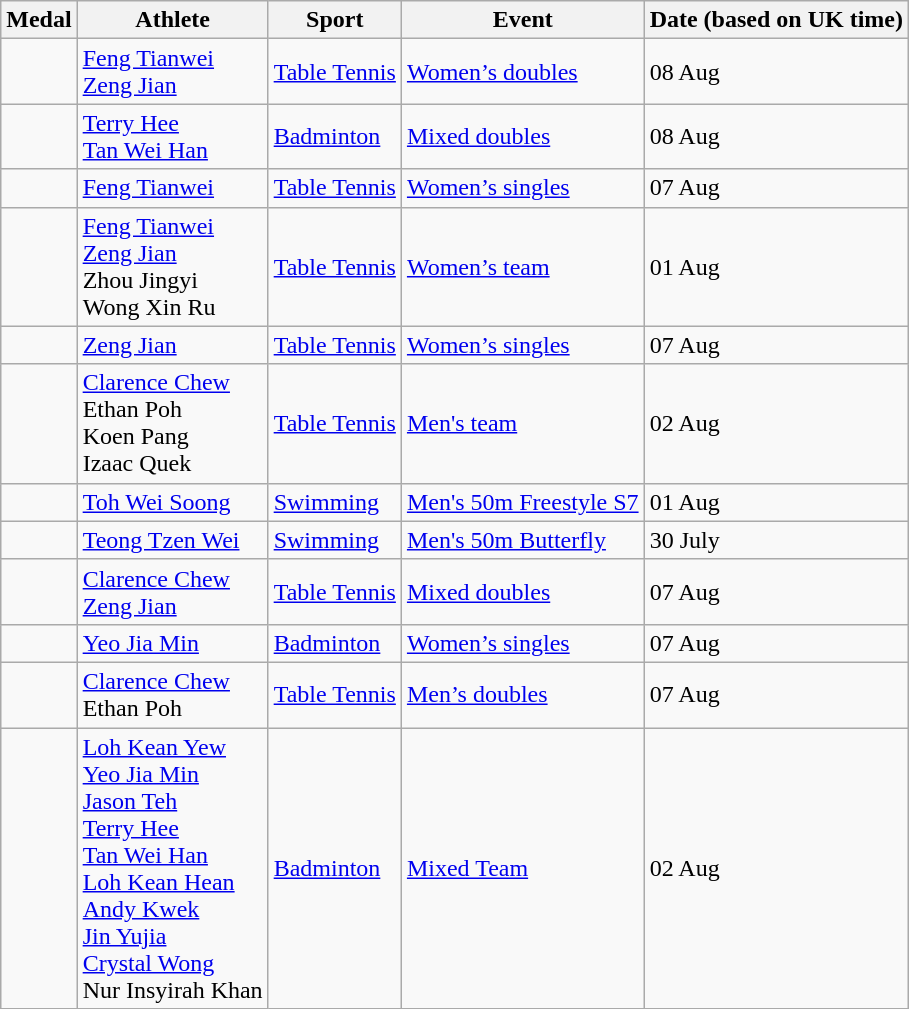<table class="wikitable sortable" style="text-align:left; vertical-align:top;">
<tr>
<th>Medal</th>
<th>Athlete</th>
<th>Sport</th>
<th>Event</th>
<th>Date (based on UK time)</th>
</tr>
<tr>
<td></td>
<td><a href='#'>Feng Tianwei</a> <br> <a href='#'>Zeng Jian</a></td>
<td><a href='#'>Table Tennis</a></td>
<td><a href='#'>Women’s doubles</a></td>
<td>08 Aug</td>
</tr>
<tr>
<td></td>
<td><a href='#'>Terry Hee</a> <br> <a href='#'>Tan Wei Han</a></td>
<td><a href='#'>Badminton</a></td>
<td><a href='#'>Mixed doubles</a></td>
<td>08 Aug</td>
</tr>
<tr>
<td></td>
<td><a href='#'>Feng Tianwei</a></td>
<td><a href='#'>Table Tennis</a></td>
<td><a href='#'>Women’s singles</a></td>
<td>07 Aug</td>
</tr>
<tr>
<td></td>
<td><a href='#'>Feng Tianwei</a> <br> <a href='#'>Zeng Jian</a> <br> Zhou Jingyi <br> Wong Xin Ru</td>
<td><a href='#'>Table Tennis</a></td>
<td><a href='#'>Women’s team</a></td>
<td>01 Aug</td>
</tr>
<tr>
<td></td>
<td><a href='#'>Zeng Jian</a></td>
<td><a href='#'>Table Tennis</a></td>
<td><a href='#'>Women’s singles</a></td>
<td>07 Aug</td>
</tr>
<tr>
<td></td>
<td><a href='#'>Clarence Chew</a><br> Ethan Poh <br> Koen Pang <br> Izaac Quek</td>
<td><a href='#'>Table Tennis</a></td>
<td><a href='#'>Men's team</a></td>
<td>02 Aug</td>
</tr>
<tr>
<td></td>
<td><a href='#'>Toh Wei Soong</a></td>
<td><a href='#'>Swimming</a></td>
<td><a href='#'>Men's 50m Freestyle S7</a></td>
<td>01 Aug</td>
</tr>
<tr>
<td></td>
<td><a href='#'>Teong Tzen Wei</a></td>
<td><a href='#'>Swimming</a></td>
<td><a href='#'>Men's 50m Butterfly</a></td>
<td>30 July</td>
</tr>
<tr>
<td></td>
<td><a href='#'>Clarence Chew</a><br> <a href='#'>Zeng Jian</a></td>
<td><a href='#'>Table Tennis</a></td>
<td><a href='#'>Mixed doubles</a></td>
<td>07 Aug</td>
</tr>
<tr>
<td></td>
<td><a href='#'>Yeo Jia Min</a></td>
<td><a href='#'>Badminton</a></td>
<td><a href='#'>Women’s singles</a></td>
<td>07 Aug</td>
</tr>
<tr>
<td></td>
<td><a href='#'>Clarence Chew</a><br> Ethan Poh</td>
<td><a href='#'>Table Tennis</a></td>
<td><a href='#'>Men’s doubles</a></td>
<td>07 Aug</td>
</tr>
<tr>
<td></td>
<td><a href='#'>Loh Kean Yew</a> <br> <a href='#'>Yeo Jia Min</a> <br> <a href='#'>Jason Teh</a>  <br><a href='#'>Terry Hee</a> <br> <a href='#'>Tan Wei Han</a><br> <a href='#'>Loh Kean Hean</a> <br> <a href='#'>Andy Kwek</a> <br> <a href='#'>Jin Yujia</a> <br> <a href='#'>Crystal Wong</a> <br> Nur Insyirah Khan</td>
<td><a href='#'>Badminton</a></td>
<td><a href='#'>Mixed Team</a></td>
<td>02 Aug</td>
</tr>
</table>
